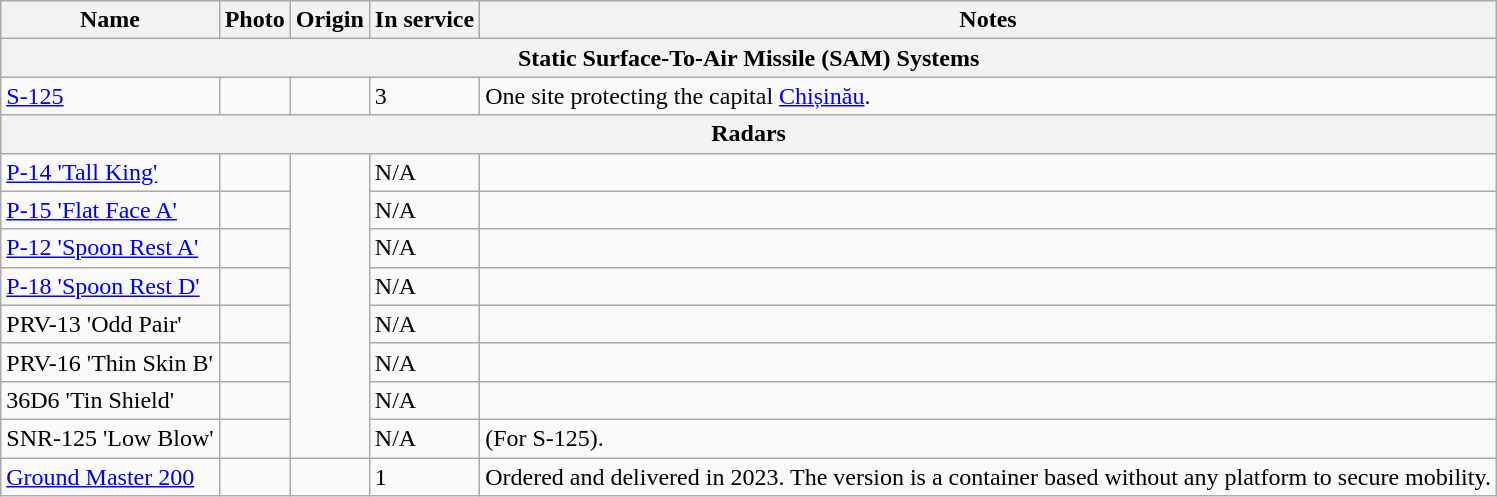<table class="wikitable">
<tr>
<th>Name</th>
<th>Photo</th>
<th>Origin</th>
<th>In service</th>
<th>Notes</th>
</tr>
<tr>
<th colspan="5">Static Surface-To-Air Missile (SAM) Systems</th>
</tr>
<tr>
<td><a href='#'>S-125</a></td>
<td></td>
<td></td>
<td>3</td>
<td>One site protecting the capital <a href='#'>Chișinău</a>.</td>
</tr>
<tr>
<th colspan="5">Radars</th>
</tr>
<tr>
<td><a href='#'>P-14 'Tall King'</a></td>
<td></td>
<td rowspan="8"></td>
<td>N/A</td>
<td></td>
</tr>
<tr>
<td><a href='#'>P-15 'Flat Face A'</a></td>
<td></td>
<td>N/A</td>
<td></td>
</tr>
<tr>
<td><a href='#'>P-12 'Spoon Rest A'</a></td>
<td></td>
<td>N/A</td>
<td></td>
</tr>
<tr>
<td><a href='#'>P-18 'Spoon Rest D'</a></td>
<td></td>
<td>N/A</td>
<td></td>
</tr>
<tr>
<td>PRV-13 'Odd Pair'</td>
<td></td>
<td>N/A</td>
<td></td>
</tr>
<tr>
<td>PRV-16 'Thin Skin B'</td>
<td></td>
<td>N/A</td>
<td></td>
</tr>
<tr>
<td>36D6 'Tin Shield'</td>
<td></td>
<td>N/A</td>
<td></td>
</tr>
<tr>
<td>SNR-125 'Low Blow'</td>
<td></td>
<td>N/A</td>
<td>(For S-125).</td>
</tr>
<tr>
<td><a href='#'>Ground Master 200</a></td>
<td></td>
<td></td>
<td>1</td>
<td>Ordered and delivered in 2023. The version is a container based without any platform to secure mobility.</td>
</tr>
</table>
